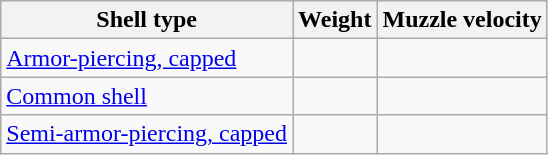<table class="wikitable" border="1">
<tr>
<th>Shell type</th>
<th>Weight</th>
<th>Muzzle velocity</th>
</tr>
<tr>
<td><a href='#'>Armor-piercing, capped</a></td>
<td></td>
<td></td>
</tr>
<tr>
<td><a href='#'>Common shell</a></td>
<td></td>
<td></td>
</tr>
<tr>
<td><a href='#'>Semi-armor-piercing, capped</a></td>
<td></td>
<td></td>
</tr>
</table>
